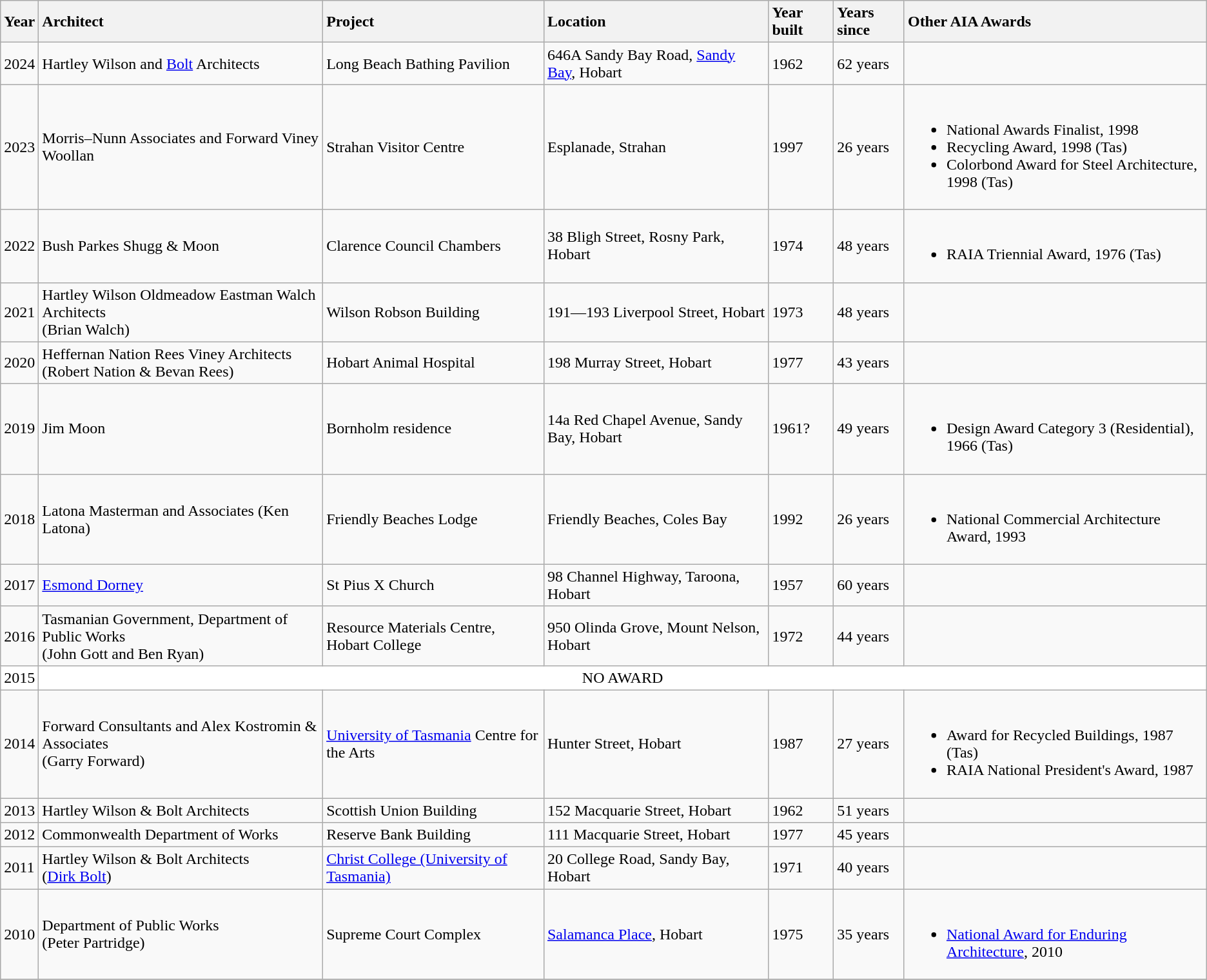<table class="wikitable sortable">
<tr>
<th>Year</th>
<th style="text-align:left;">Architect</th>
<th style="text-align:left;">Project</th>
<th style="text-align:left;">Location</th>
<th style="text-align:left;">Year built</th>
<th style="text-align:left;">Years since</th>
<th style="text-align:left;">Other AIA Awards</th>
</tr>
<tr>
<td>2024</td>
<td>Hartley Wilson and <a href='#'>Bolt</a> Architects</td>
<td>Long Beach Bathing Pavilion</td>
<td>646A Sandy Bay Road, <a href='#'>Sandy Bay</a>, Hobart</td>
<td>1962</td>
<td>62 years</td>
<td></td>
</tr>
<tr>
<td>2023</td>
<td>Morris–Nunn Associates and Forward Viney Woollan</td>
<td>Strahan Visitor Centre</td>
<td>Esplanade, Strahan</td>
<td>1997</td>
<td>26 years</td>
<td><br><ul><li>National Awards Finalist, 1998</li><li>Recycling Award, 1998 (Tas)</li><li>Colorbond Award for Steel Architecture, 1998 (Tas)</li></ul></td>
</tr>
<tr>
<td>2022</td>
<td>Bush Parkes Shugg & Moon</td>
<td>Clarence Council Chambers</td>
<td>38 Bligh Street, Rosny Park, Hobart</td>
<td>1974</td>
<td>48 years</td>
<td><br><ul><li>RAIA Triennial Award, 1976 (Tas)</li></ul></td>
</tr>
<tr>
<td>2021</td>
<td>Hartley Wilson Oldmeadow Eastman Walch Architects <br>(Brian Walch)</td>
<td>Wilson Robson Building</td>
<td>191—193 Liverpool Street, Hobart</td>
<td>1973</td>
<td>48 years</td>
<td></td>
</tr>
<tr>
<td>2020</td>
<td>Heffernan Nation Rees Viney Architects <br>(Robert Nation & Bevan Rees)</td>
<td>Hobart Animal Hospital</td>
<td>198 Murray Street, Hobart</td>
<td>1977</td>
<td>43 years</td>
<td></td>
</tr>
<tr>
<td>2019</td>
<td>Jim Moon</td>
<td>Bornholm residence</td>
<td>14a Red Chapel Avenue, Sandy Bay, Hobart</td>
<td>1961?</td>
<td>49 years</td>
<td><br><ul><li>Design Award Category 3 (Residential), 1966 (Tas)</li></ul></td>
</tr>
<tr>
<td>2018</td>
<td>Latona Masterman and Associates (Ken Latona)</td>
<td>Friendly Beaches Lodge</td>
<td>Friendly Beaches, Coles Bay</td>
<td>1992</td>
<td>26 years</td>
<td><br><ul><li>National Commercial Architecture Award, 1993</li></ul></td>
</tr>
<tr>
<td>2017</td>
<td><a href='#'>Esmond Dorney</a></td>
<td>St Pius X Church</td>
<td>98 Channel Highway, Taroona, Hobart</td>
<td>1957</td>
<td>60 years</td>
<td></td>
</tr>
<tr>
<td>2016</td>
<td>Tasmanian Government, Department of Public Works <br>(John Gott and Ben Ryan)</td>
<td>Resource Materials Centre, Hobart College</td>
<td>950 Olinda Grove, Mount Nelson, Hobart</td>
<td>1972</td>
<td>44 years</td>
<td></td>
</tr>
<tr style="background: white;">
<td>2015</td>
<td colspan=6 align=center>NO AWARD</td>
</tr>
<tr>
<td>2014</td>
<td>Forward Consultants and Alex Kostromin & Associates <br>(Garry Forward)</td>
<td><a href='#'>University of Tasmania</a> Centre for the Arts</td>
<td>Hunter Street, Hobart</td>
<td>1987</td>
<td>27 years</td>
<td><br><ul><li>Award for Recycled Buildings, 1987 (Tas)</li><li>RAIA National President's Award, 1987</li></ul></td>
</tr>
<tr>
<td>2013</td>
<td>Hartley Wilson & Bolt Architects</td>
<td>Scottish Union Building</td>
<td>152 Macquarie Street, Hobart</td>
<td>1962</td>
<td>51 years</td>
<td></td>
</tr>
<tr>
<td>2012</td>
<td>Commonwealth Department of Works</td>
<td>Reserve Bank Building</td>
<td>111 Macquarie Street, Hobart</td>
<td>1977</td>
<td>45 years</td>
<td></td>
</tr>
<tr>
<td>2011</td>
<td>Hartley Wilson & Bolt Architects <br>(<a href='#'>Dirk Bolt</a>)</td>
<td><a href='#'>Christ College (University of Tasmania)</a></td>
<td>20 College Road, Sandy Bay, Hobart</td>
<td>1971</td>
<td>40 years</td>
<td></td>
</tr>
<tr>
<td>2010</td>
<td>Department of Public Works <br>(Peter Partridge)</td>
<td>Supreme Court Complex</td>
<td><a href='#'>Salamanca Place</a>, Hobart</td>
<td>1975</td>
<td>35 years</td>
<td><br><ul><li><a href='#'>National Award for Enduring Architecture</a>, 2010</li></ul></td>
</tr>
<tr>
</tr>
</table>
